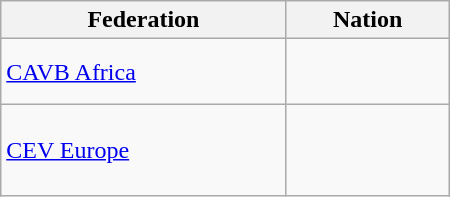<table class="wikitable" style="width:300px;">
<tr>
<th>Federation</th>
<th>Nation</th>
</tr>
<tr>
<td><a href='#'>CAVB Africa</a></td>
<td><br><br></td>
</tr>
<tr>
<td><a href='#'>CEV Europe</a></td>
<td><br><br><br></td>
</tr>
</table>
